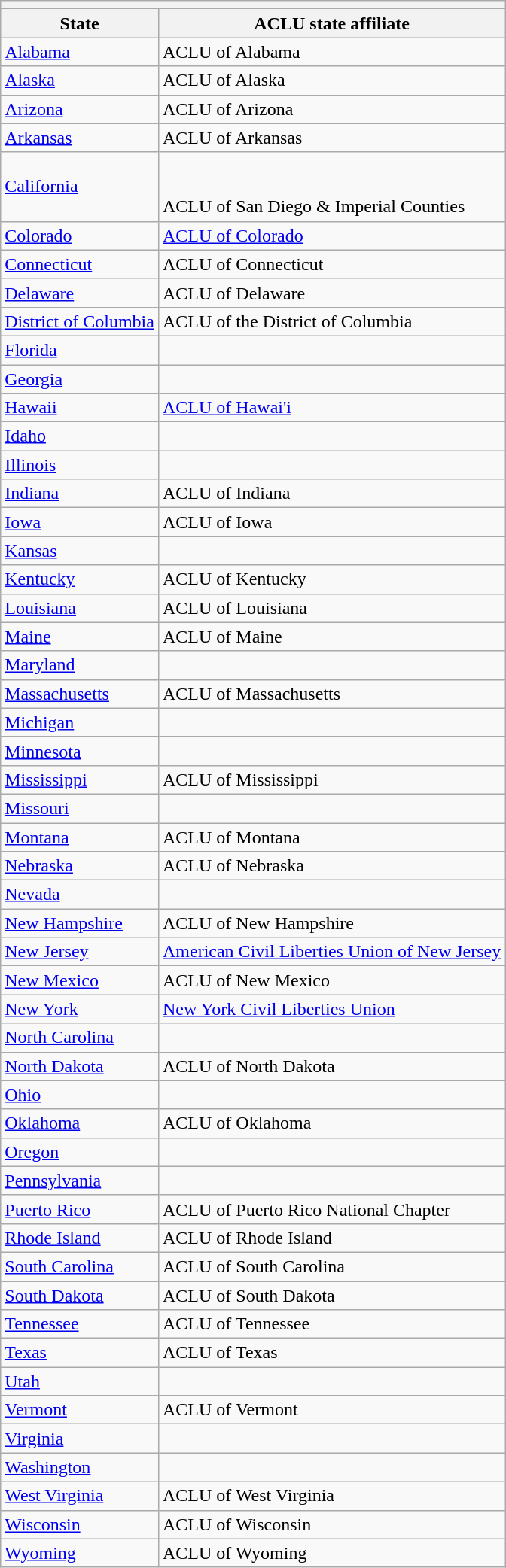<table class=wikitable>
<tr>
<th colspan="2" style="text-align:center;"></th>
</tr>
<tr>
<th>State</th>
<th>ACLU state affiliate</th>
</tr>
<tr>
<td><a href='#'>Alabama</a></td>
<td>ACLU of Alabama</td>
</tr>
<tr>
<td><a href='#'>Alaska</a></td>
<td>ACLU of Alaska</td>
</tr>
<tr>
<td><a href='#'>Arizona</a></td>
<td ACLU Arizona>ACLU of Arizona</td>
</tr>
<tr>
<td><a href='#'>Arkansas</a></td>
<td>ACLU of Arkansas</td>
</tr>
<tr>
<td><a href='#'>California</a></td>
<td><br><br>ACLU of San Diego & Imperial Counties</td>
</tr>
<tr>
<td><a href='#'>Colorado</a></td>
<td><a href='#'>ACLU of Colorado</a></td>
</tr>
<tr>
<td><a href='#'>Connecticut</a></td>
<td>ACLU of Connecticut</td>
</tr>
<tr>
<td><a href='#'>Delaware</a></td>
<td>ACLU of Delaware</td>
</tr>
<tr>
<td><a href='#'>District of Columbia</a></td>
<td>ACLU of the District of Columbia</td>
</tr>
<tr>
<td><a href='#'>Florida</a></td>
<td></td>
</tr>
<tr>
<td><a href='#'>Georgia</a></td>
<td></td>
</tr>
<tr>
<td><a href='#'>Hawaii</a></td>
<td><a href='#'>ACLU of Hawai'i</a></td>
</tr>
<tr>
<td><a href='#'>Idaho</a></td>
<td></td>
</tr>
<tr>
<td><a href='#'>Illinois</a></td>
<td></td>
</tr>
<tr>
<td><a href='#'>Indiana</a></td>
<td>ACLU of Indiana</td>
</tr>
<tr>
<td><a href='#'>Iowa</a></td>
<td>ACLU of Iowa</td>
</tr>
<tr>
<td><a href='#'>Kansas</a></td>
<td></td>
</tr>
<tr>
<td><a href='#'>Kentucky</a></td>
<td>ACLU of Kentucky</td>
</tr>
<tr>
<td><a href='#'>Louisiana</a></td>
<td>ACLU of Louisiana</td>
</tr>
<tr>
<td><a href='#'>Maine</a></td>
<td>ACLU of Maine</td>
</tr>
<tr>
<td><a href='#'>Maryland</a></td>
<td></td>
</tr>
<tr>
<td><a href='#'>Massachusetts</a></td>
<td>ACLU of Massachusetts</td>
</tr>
<tr>
<td><a href='#'>Michigan</a></td>
<td></td>
</tr>
<tr>
<td><a href='#'>Minnesota</a></td>
<td></td>
</tr>
<tr>
<td><a href='#'>Mississippi</a></td>
<td>ACLU of Mississippi</td>
</tr>
<tr>
<td><a href='#'>Missouri</a></td>
<td></td>
</tr>
<tr>
<td><a href='#'>Montana</a></td>
<td>ACLU of Montana</td>
</tr>
<tr>
<td><a href='#'>Nebraska</a></td>
<td>ACLU of Nebraska</td>
</tr>
<tr>
<td><a href='#'>Nevada</a></td>
<td></td>
</tr>
<tr>
<td><a href='#'>New Hampshire</a></td>
<td>ACLU of New Hampshire</td>
</tr>
<tr>
<td><a href='#'>New Jersey</a></td>
<td><a href='#'>American Civil Liberties Union of New Jersey</a></td>
</tr>
<tr>
<td><a href='#'>New Mexico</a></td>
<td>ACLU of New Mexico</td>
</tr>
<tr>
<td><a href='#'>New York</a></td>
<td><a href='#'>New York Civil Liberties Union</a></td>
</tr>
<tr>
<td><a href='#'>North Carolina</a></td>
<td></td>
</tr>
<tr>
<td><a href='#'>North Dakota</a></td>
<td>ACLU of North Dakota</td>
</tr>
<tr>
<td><a href='#'>Ohio</a></td>
<td></td>
</tr>
<tr>
<td><a href='#'>Oklahoma</a></td>
<td>ACLU of Oklahoma</td>
</tr>
<tr>
<td><a href='#'>Oregon</a></td>
<td></td>
</tr>
<tr>
<td><a href='#'>Pennsylvania</a></td>
<td></td>
</tr>
<tr>
<td><a href='#'>Puerto Rico</a></td>
<td>ACLU of Puerto Rico National Chapter</td>
</tr>
<tr>
<td><a href='#'>Rhode Island</a></td>
<td>ACLU of Rhode Island</td>
</tr>
<tr>
<td><a href='#'>South Carolina</a></td>
<td>ACLU of South Carolina</td>
</tr>
<tr>
<td><a href='#'>South Dakota</a></td>
<td>ACLU of South Dakota</td>
</tr>
<tr>
<td><a href='#'>Tennessee</a></td>
<td>ACLU of Tennessee</td>
</tr>
<tr>
<td><a href='#'>Texas</a></td>
<td>ACLU of Texas</td>
</tr>
<tr>
<td><a href='#'>Utah</a></td>
<td></td>
</tr>
<tr>
<td><a href='#'>Vermont</a></td>
<td>ACLU of Vermont</td>
</tr>
<tr>
<td><a href='#'>Virginia</a></td>
<td></td>
</tr>
<tr>
<td><a href='#'>Washington</a></td>
<td></td>
</tr>
<tr>
<td><a href='#'>West Virginia</a></td>
<td>ACLU of West Virginia</td>
</tr>
<tr>
<td><a href='#'>Wisconsin</a></td>
<td>ACLU of Wisconsin</td>
</tr>
<tr>
<td><a href='#'>Wyoming</a></td>
<td>ACLU of Wyoming</td>
</tr>
</table>
